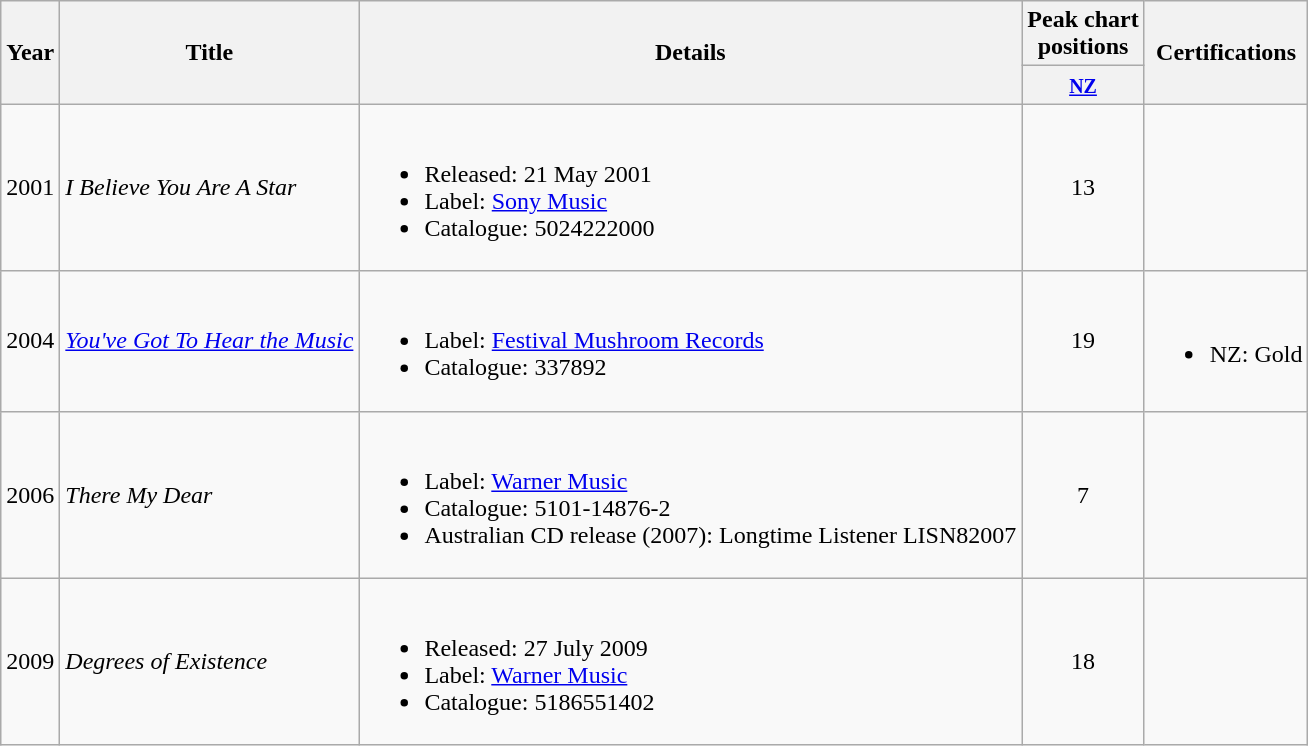<table class="wikitable plainrowheaders">
<tr>
<th rowspan="2">Year</th>
<th rowspan="2">Title</th>
<th rowspan="2">Details</th>
<th>Peak chart<br>positions</th>
<th rowspan="2">Certifications</th>
</tr>
<tr>
<th><small><a href='#'>NZ</a></small></th>
</tr>
<tr>
<td>2001</td>
<td><em>I Believe You Are A Star</em></td>
<td><br><ul><li>Released: 21 May 2001</li><li>Label: <a href='#'>Sony Music</a></li><li>Catalogue: 5024222000</li></ul></td>
<td style="text-align:center;">13</td>
<td></td>
</tr>
<tr>
<td>2004</td>
<td><em><a href='#'>You've Got To Hear the Music</a></em></td>
<td><br><ul><li>Label: <a href='#'>Festival Mushroom Records</a></li><li>Catalogue: 337892</li></ul></td>
<td style="text-align:center;">19</td>
<td><br><ul><li>NZ: Gold</li></ul></td>
</tr>
<tr>
<td>2006</td>
<td><em>There My Dear</em></td>
<td><br><ul><li>Label: <a href='#'>Warner Music</a></li><li>Catalogue: 5101-14876-2</li><li>Australian CD release (2007): Longtime Listener LISN82007</li></ul></td>
<td style="text-align:center;">7</td>
<td></td>
</tr>
<tr>
<td>2009</td>
<td><em>Degrees of Existence</em></td>
<td><br><ul><li>Released: 27 July 2009</li><li>Label:  <a href='#'>Warner Music</a></li><li>Catalogue: 5186551402</li></ul></td>
<td style="text-align:center;">18</td>
<td></td>
</tr>
</table>
